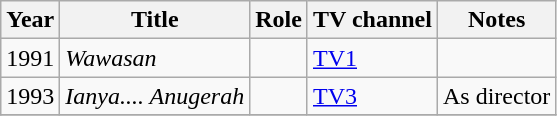<table class="wikitable">
<tr>
<th>Year</th>
<th>Title</th>
<th>Role</th>
<th>TV channel</th>
<th>Notes</th>
</tr>
<tr>
<td>1991</td>
<td><em>Wawasan</em></td>
<td></td>
<td><a href='#'>TV1</a></td>
<td></td>
</tr>
<tr>
<td>1993</td>
<td><em>Ianya.... Anugerah</em></td>
<td></td>
<td><a href='#'>TV3</a></td>
<td>As director</td>
</tr>
<tr>
</tr>
</table>
